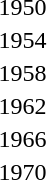<table>
<tr>
<td>1950</td>
<td></td>
<td></td>
<td></td>
</tr>
<tr>
<td>1954</td>
<td></td>
<td></td>
<td></td>
</tr>
<tr>
<td>1958</td>
<td></td>
<td></td>
<td></td>
</tr>
<tr>
<td>1962</td>
<td></td>
<td></td>
<td></td>
</tr>
<tr>
<td>1966</td>
<td></td>
<td></td>
<td></td>
</tr>
<tr>
<td>1970</td>
<td></td>
<td></td>
<td></td>
</tr>
</table>
